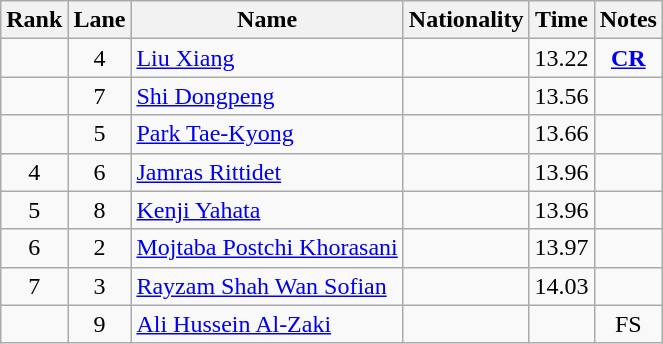<table class="wikitable sortable" style="text-align:center">
<tr>
<th>Rank</th>
<th>Lane</th>
<th>Name</th>
<th>Nationality</th>
<th>Time</th>
<th>Notes</th>
</tr>
<tr>
<td></td>
<td>4</td>
<td align=left><a href='#'>Liu Xiang</a></td>
<td align=left></td>
<td>13.22</td>
<td><strong><a href='#'>CR</a></strong></td>
</tr>
<tr>
<td></td>
<td>7</td>
<td align=left><a href='#'>Shi Dongpeng</a></td>
<td align=left></td>
<td>13.56</td>
<td></td>
</tr>
<tr>
<td></td>
<td>5</td>
<td align=left><a href='#'>Park Tae-Kyong</a></td>
<td align=left></td>
<td>13.66</td>
<td></td>
</tr>
<tr>
<td>4</td>
<td>6</td>
<td align="left"><a href='#'>Jamras Rittidet</a></td>
<td align=left></td>
<td>13.96</td>
<td></td>
</tr>
<tr>
<td>5</td>
<td>8</td>
<td align="left"><a href='#'>Kenji Yahata</a></td>
<td align=left></td>
<td>13.96</td>
<td></td>
</tr>
<tr>
<td>6</td>
<td>2</td>
<td align="left"><a href='#'>Mojtaba Postchi Khorasani</a></td>
<td align=left></td>
<td>13.97</td>
<td></td>
</tr>
<tr>
<td>7</td>
<td>3</td>
<td align="left"><a href='#'>Rayzam Shah Wan Sofian</a></td>
<td align=left></td>
<td>14.03</td>
<td></td>
</tr>
<tr>
<td></td>
<td>9</td>
<td align="left"><a href='#'>Ali Hussein Al-Zaki</a></td>
<td align=left></td>
<td></td>
<td>FS</td>
</tr>
</table>
